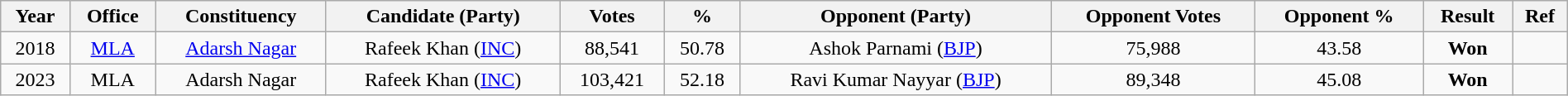<table class="wikitable sortable" style="width:100%; text-align: center;">
<tr>
<th>Year</th>
<th>Office</th>
<th>Constituency</th>
<th>Candidate (Party)</th>
<th>Votes</th>
<th>%</th>
<th>Opponent (Party)</th>
<th>Opponent Votes</th>
<th>Opponent %</th>
<th>Result</th>
<th>Ref</th>
</tr>
<tr>
<td>2018</td>
<td><a href='#'>MLA</a></td>
<td><a href='#'>Adarsh Nagar</a></td>
<td>Rafeek Khan (<a href='#'>INC</a>) </td>
<td>88,541</td>
<td>50.78</td>
<td>Ashok Parnami (<a href='#'>BJP</a>) </td>
<td>75,988</td>
<td>43.58</td>
<td><strong>Won</strong></td>
<td></td>
</tr>
<tr>
<td>2023</td>
<td>MLA</td>
<td>Adarsh Nagar</td>
<td>Rafeek Khan (<a href='#'>INC</a>) </td>
<td>103,421</td>
<td>52.18</td>
<td>Ravi Kumar Nayyar (<a href='#'>BJP</a>) </td>
<td>89,348</td>
<td>45.08</td>
<td><strong>Won</strong></td>
<td></td>
</tr>
</table>
